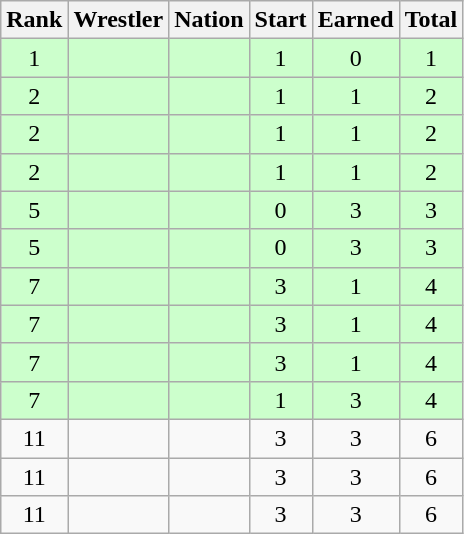<table class="wikitable sortable" style="text-align:center;">
<tr>
<th>Rank</th>
<th>Wrestler</th>
<th>Nation</th>
<th>Start</th>
<th>Earned</th>
<th>Total</th>
</tr>
<tr style="background:#cfc;">
<td>1</td>
<td align=left></td>
<td align=left></td>
<td>1</td>
<td>0</td>
<td>1</td>
</tr>
<tr style="background:#cfc;">
<td>2</td>
<td align=left></td>
<td align=left></td>
<td>1</td>
<td>1</td>
<td>2</td>
</tr>
<tr style="background:#cfc;">
<td>2</td>
<td align=left></td>
<td align=left></td>
<td>1</td>
<td>1</td>
<td>2</td>
</tr>
<tr style="background:#cfc;">
<td>2</td>
<td align=left></td>
<td align=left></td>
<td>1</td>
<td>1</td>
<td>2</td>
</tr>
<tr style="background:#cfc;">
<td>5</td>
<td align=left></td>
<td align=left></td>
<td>0</td>
<td>3</td>
<td>3</td>
</tr>
<tr style="background:#cfc;">
<td>5</td>
<td align=left></td>
<td align=left></td>
<td>0</td>
<td>3</td>
<td>3</td>
</tr>
<tr style="background:#cfc;">
<td>7</td>
<td align=left></td>
<td align=left></td>
<td>3</td>
<td>1</td>
<td>4</td>
</tr>
<tr style="background:#cfc;">
<td>7</td>
<td align=left></td>
<td align=left></td>
<td>3</td>
<td>1</td>
<td>4</td>
</tr>
<tr style="background:#cfc;">
<td>7</td>
<td align=left></td>
<td align=left></td>
<td>3</td>
<td>1</td>
<td>4</td>
</tr>
<tr style="background:#cfc;">
<td>7</td>
<td align=left></td>
<td align=left></td>
<td>1</td>
<td>3</td>
<td>4</td>
</tr>
<tr>
<td>11</td>
<td align=left></td>
<td align=left></td>
<td>3</td>
<td>3</td>
<td>6</td>
</tr>
<tr>
<td>11</td>
<td align=left></td>
<td align=left></td>
<td>3</td>
<td>3</td>
<td>6</td>
</tr>
<tr>
<td>11</td>
<td align=left></td>
<td align=left></td>
<td>3</td>
<td>3</td>
<td>6</td>
</tr>
</table>
